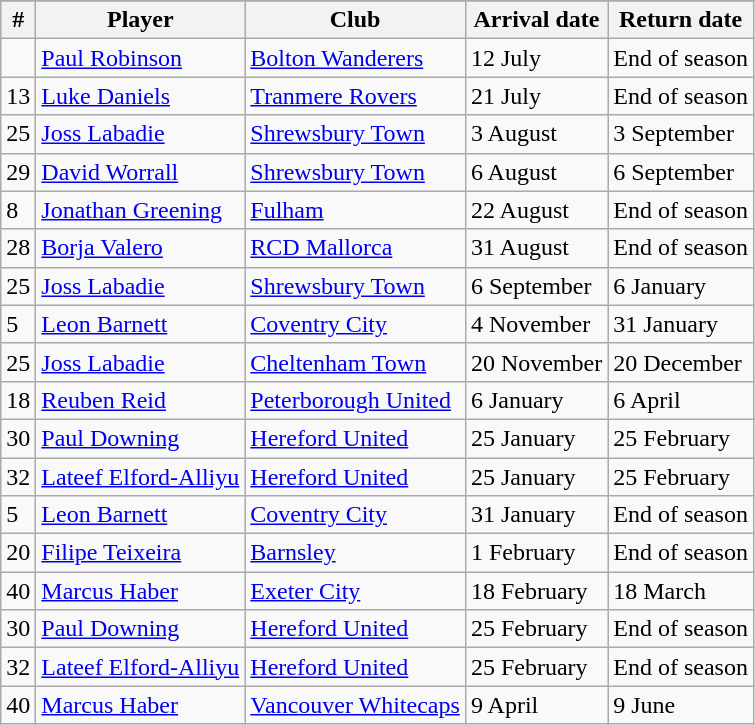<table class="wikitable" style="text-align: left">
<tr>
</tr>
<tr>
<th>#</th>
<th>Player</th>
<th>Club</th>
<th>Arrival date</th>
<th>Return date</th>
</tr>
<tr>
<td></td>
<td> <a href='#'>Paul Robinson</a></td>
<td> <a href='#'>Bolton Wanderers</a></td>
<td>12 July</td>
<td>End of season</td>
</tr>
<tr>
<td>13</td>
<td> <a href='#'>Luke Daniels</a></td>
<td> <a href='#'>Tranmere Rovers</a></td>
<td>21 July</td>
<td>End of season</td>
</tr>
<tr>
<td>25</td>
<td> <a href='#'>Joss Labadie</a></td>
<td> <a href='#'>Shrewsbury Town</a></td>
<td>3 August</td>
<td>3 September</td>
</tr>
<tr>
<td>29</td>
<td> <a href='#'>David Worrall</a></td>
<td> <a href='#'>Shrewsbury Town</a></td>
<td>6 August</td>
<td>6 September</td>
</tr>
<tr>
<td>8</td>
<td> <a href='#'>Jonathan Greening</a></td>
<td> <a href='#'>Fulham</a></td>
<td>22 August</td>
<td>End of season</td>
</tr>
<tr>
<td>28</td>
<td> <a href='#'>Borja Valero</a></td>
<td> <a href='#'>RCD Mallorca</a></td>
<td>31 August</td>
<td>End of season</td>
</tr>
<tr>
<td>25</td>
<td> <a href='#'>Joss Labadie</a></td>
<td> <a href='#'>Shrewsbury Town</a></td>
<td>6 September</td>
<td>6 January</td>
</tr>
<tr>
<td>5</td>
<td> <a href='#'>Leon Barnett</a></td>
<td> <a href='#'>Coventry City</a></td>
<td>4 November</td>
<td>31 January</td>
</tr>
<tr>
<td>25</td>
<td> <a href='#'>Joss Labadie</a></td>
<td> <a href='#'>Cheltenham Town</a></td>
<td>20 November</td>
<td>20 December</td>
</tr>
<tr>
<td>18</td>
<td> <a href='#'>Reuben Reid</a></td>
<td> <a href='#'>Peterborough United</a></td>
<td>6 January</td>
<td>6 April</td>
</tr>
<tr>
<td>30</td>
<td> <a href='#'>Paul Downing</a></td>
<td> <a href='#'>Hereford United</a></td>
<td>25 January</td>
<td>25 February</td>
</tr>
<tr>
<td>32</td>
<td> <a href='#'>Lateef Elford-Alliyu</a></td>
<td> <a href='#'>Hereford United</a></td>
<td>25 January</td>
<td>25 February</td>
</tr>
<tr>
<td>5</td>
<td> <a href='#'>Leon Barnett</a></td>
<td> <a href='#'>Coventry City</a></td>
<td>31 January</td>
<td>End of season</td>
</tr>
<tr>
<td>20</td>
<td> <a href='#'>Filipe Teixeira</a></td>
<td> <a href='#'>Barnsley</a></td>
<td>1 February</td>
<td>End of season</td>
</tr>
<tr>
<td>40</td>
<td> <a href='#'>Marcus Haber</a></td>
<td> <a href='#'>Exeter City</a></td>
<td>18 February</td>
<td>18 March</td>
</tr>
<tr>
<td>30</td>
<td> <a href='#'>Paul Downing</a></td>
<td> <a href='#'>Hereford United</a></td>
<td>25 February</td>
<td>End of season</td>
</tr>
<tr>
<td>32</td>
<td> <a href='#'>Lateef Elford-Alliyu</a></td>
<td> <a href='#'>Hereford United</a></td>
<td>25 February</td>
<td>End of season</td>
</tr>
<tr>
<td>40</td>
<td> <a href='#'>Marcus Haber</a></td>
<td> <a href='#'>Vancouver Whitecaps</a></td>
<td>9 April</td>
<td>9 June</td>
</tr>
</table>
